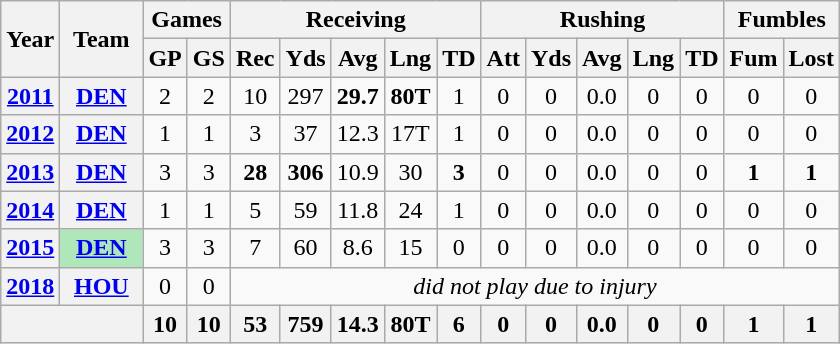<table class="wikitable" style="text-align:center;">
<tr>
<th rowspan="2">Year</th>
<th rowspan="2">Team</th>
<th colspan="2">Games</th>
<th colspan="5">Receiving</th>
<th colspan="5">Rushing</th>
<th colspan="2">Fumbles</th>
</tr>
<tr>
<th>GP</th>
<th>GS</th>
<th>Rec</th>
<th>Yds</th>
<th>Avg</th>
<th>Lng</th>
<th>TD</th>
<th>Att</th>
<th>Yds</th>
<th>Avg</th>
<th>Lng</th>
<th>TD</th>
<th>Fum</th>
<th>Lost</th>
</tr>
<tr>
<th><a href='#'>2011</a></th>
<th><a href='#'>DEN</a></th>
<td>2</td>
<td>2</td>
<td>10</td>
<td>297</td>
<td><strong>29.7</strong></td>
<td><strong>80T</strong></td>
<td>1</td>
<td>0</td>
<td>0</td>
<td>0.0</td>
<td>0</td>
<td>0</td>
<td>0</td>
<td>0</td>
</tr>
<tr>
<th><a href='#'>2012</a></th>
<th><a href='#'>DEN</a></th>
<td>1</td>
<td>1</td>
<td>3</td>
<td>37</td>
<td>12.3</td>
<td>17T</td>
<td>1</td>
<td>0</td>
<td>0</td>
<td>0.0</td>
<td>0</td>
<td>0</td>
<td>0</td>
<td>0</td>
</tr>
<tr>
<th><a href='#'>2013</a></th>
<th><a href='#'>DEN</a></th>
<td>3</td>
<td>3</td>
<td><strong>28</strong></td>
<td><strong>306</strong></td>
<td>10.9</td>
<td>30</td>
<td><strong>3</strong></td>
<td>0</td>
<td>0</td>
<td>0.0</td>
<td>0</td>
<td>0</td>
<td><strong>1</strong></td>
<td><strong>1</strong></td>
</tr>
<tr>
<th><a href='#'>2014</a></th>
<th><a href='#'>DEN</a></th>
<td>1</td>
<td>1</td>
<td>5</td>
<td>59</td>
<td>11.8</td>
<td>24</td>
<td>1</td>
<td>0</td>
<td>0</td>
<td>0.0</td>
<td>0</td>
<td>0</td>
<td>0</td>
<td>0</td>
</tr>
<tr>
<th><a href='#'>2015</a></th>
<th style="background:#afe6ba; width:3em;"><a href='#'>DEN</a></th>
<td>3</td>
<td>3</td>
<td>7</td>
<td>60</td>
<td>8.6</td>
<td>15</td>
<td>0</td>
<td>0</td>
<td>0</td>
<td>0.0</td>
<td>0</td>
<td>0</td>
<td>0</td>
<td>0</td>
</tr>
<tr>
<th><a href='#'>2018</a></th>
<th><a href='#'>HOU</a></th>
<td>0</td>
<td>0</td>
<td colspan="14"><em>did not play due to injury</em></td>
</tr>
<tr>
<th colspan="2"></th>
<th>10</th>
<th>10</th>
<th>53</th>
<th>759</th>
<th>14.3</th>
<th>80T</th>
<th>6</th>
<th>0</th>
<th>0</th>
<th>0.0</th>
<th>0</th>
<th>0</th>
<th>1</th>
<th>1</th>
</tr>
</table>
